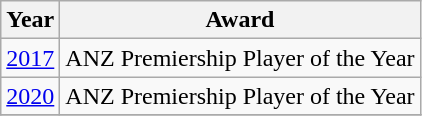<table class="wikitable collapsible">
<tr>
<th>Year</th>
<th>Award</th>
</tr>
<tr>
<td><a href='#'>2017</a></td>
<td>ANZ Premiership Player of the Year</td>
</tr>
<tr>
<td><a href='#'>2020</a></td>
<td>ANZ Premiership Player of the Year</td>
</tr>
<tr>
</tr>
</table>
